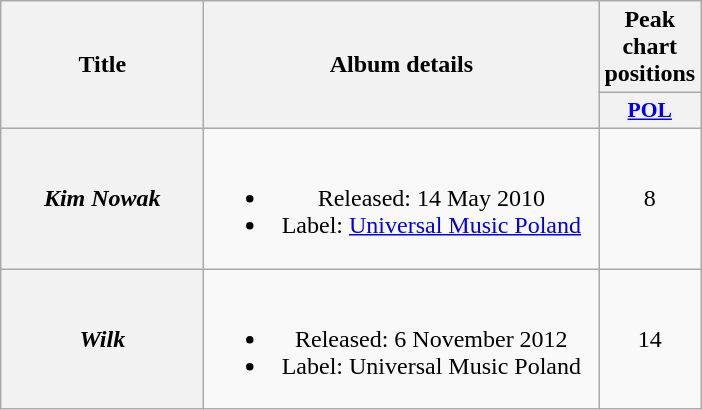<table class="wikitable plainrowheaders" style="text-align:center;" border="1">
<tr>
<th scope="col" rowspan="2" style="width:8em;">Title</th>
<th scope="col" rowspan="2" style="width:16em;">Album details</th>
<th scope="col" colspan="1">Peak chart positions</th>
</tr>
<tr>
<th scope="col" style="width:3em;font-size:90%;"><a href='#'>POL</a></th>
</tr>
<tr>
<th scope="row"><em>Kim Nowak</em></th>
<td><br><ul><li>Released: 14 May 2010</li><li>Label: <a href='#'>Universal Music Poland</a></li></ul></td>
<td>8</td>
</tr>
<tr>
<th scope="row"><em>Wilk</em></th>
<td><br><ul><li>Released: 6 November 2012</li><li>Label: Universal Music Poland</li></ul></td>
<td>14</td>
</tr>
</table>
